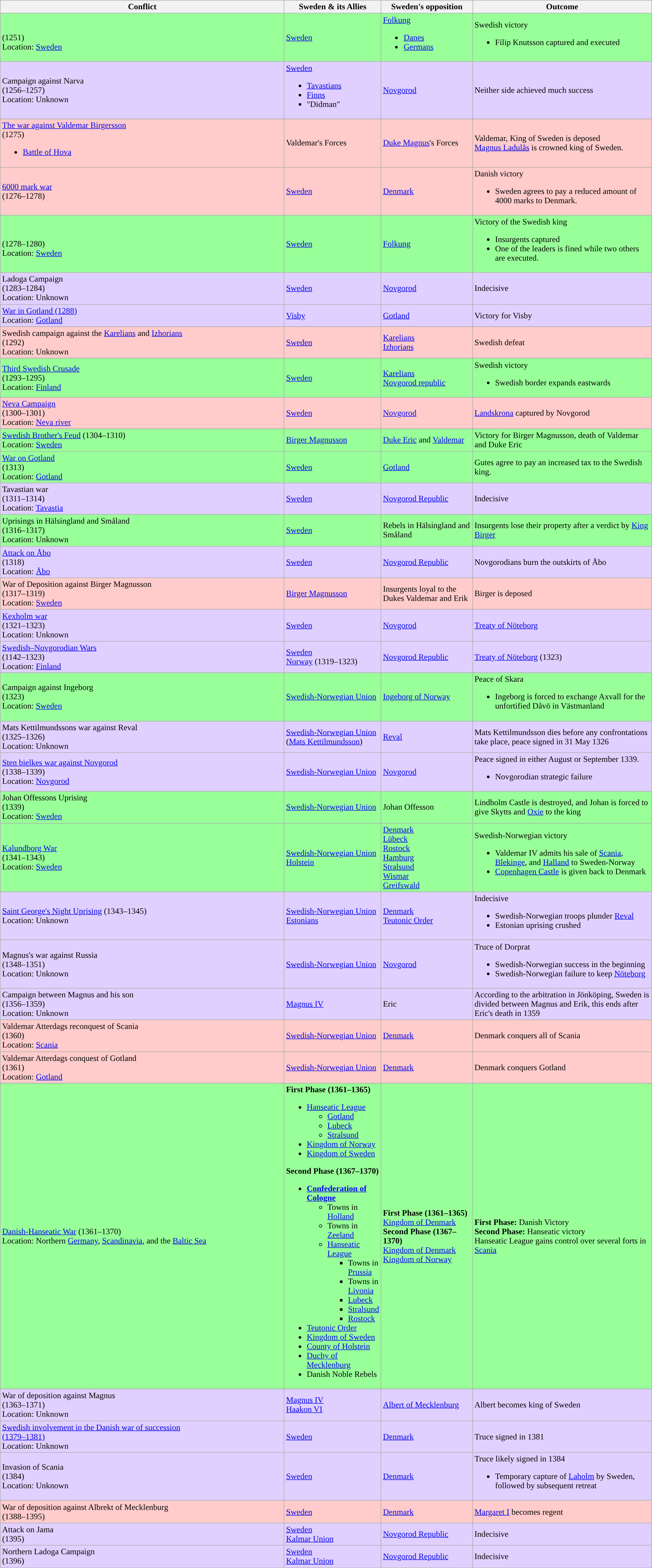<table class="wikitable sortable" width="100%">
<tr>
<th rowspan="1">Conflict</th>
<th rowspan="1" width=170px>Sweden & its Allies</th>
<th rowspan="1" width=170px>Sweden's opposition</th>
<th rowspan="1" width=340px>Outcome</th>
</tr>
<tr bgcolor="#99ff99">
<td><br>(1251)<br>Location: <a href='#'>Sweden</a></td>
<td><a href='#'>Sweden</a></td>
<td><a href='#'>Folkung</a><br><ul><li><a href='#'>Danes</a></li><li><a href='#'>Germans</a></li></ul></td>
<td>Swedish victory<br><ul><li>Filip Knutsson captured and executed</li></ul></td>
</tr>
<tr bgcolor="#E0D0FF">
<td>Campaign against Narva <br>(1256–1257)<br>Location: Unknown</td>
<td><a href='#'>Sweden</a><br><ul><li><a href='#'>Tavastians</a></li><li><a href='#'>Finns</a></li><li>"Didman"</li></ul></td>
<td><a href='#'>Novgorod</a></td>
<td>Neither side achieved much success</td>
</tr>
<tr>
</tr>
<tr bgcolor="#FFCCCB">
<td><a href='#'>The war against Valdemar Birgersson</a><br>(1275)<br><ul><li><a href='#'>Battle of Hova</a></li></ul></td>
<td>Valdemar's Forces</td>
<td><a href='#'>Duke Magnus</a>'s Forces</td>
<td>Valdemar, King of Sweden is deposed<br><a href='#'>Magnus Ladulås</a> is crowned king of Sweden.</td>
</tr>
<tr bgcolor="#FFCCCB">
<td><a href='#'>6000 mark war</a><br>(1276–1278)</td>
<td><a href='#'>Sweden</a></td>
<td><a href='#'>Denmark</a></td>
<td>Danish victory<br><ul><li>Sweden agrees to pay a reduced amount of 4000 marks to Denmark.</li></ul></td>
</tr>
<tr bgcolor="#99ff99">
<td> <br>(1278–1280)<br>Location: <a href='#'>Sweden</a></td>
<td><a href='#'>Sweden</a></td>
<td><a href='#'>Folkung</a></td>
<td>Victory of the Swedish king<br><ul><li>Insurgents captured</li><li>One of the leaders is fined while two others are executed.</li></ul></td>
</tr>
<tr bgcolor="#E0D0FF">
<td>Ladoga Campaign <br>(1283–1284)<br>Location: Unknown</td>
<td><a href='#'>Sweden</a></td>
<td><a href='#'>Novgorod</a></td>
<td>Indecisive</td>
</tr>
<tr bgcolor="#E0D0FF">
<td><a href='#'>War in Gotland (1288)</a><br>Location: <a href='#'>Gotland</a></td>
<td><a href='#'>Visby</a></td>
<td><a href='#'>Gotland</a></td>
<td>Victory for Visby</td>
</tr>
<tr>
</tr>
<tr bgcolor="#FFCCCB">
<td>Swedish campaign against the <a href='#'>Karelians</a> and <a href='#'>Izhorians</a><br>(1292)<br>Location: Unknown</td>
<td><a href='#'>Sweden</a></td>
<td><a href='#'>Karelians</a><br><a href='#'>Izhorians</a></td>
<td>Swedish defeat</td>
</tr>
<tr>
</tr>
<tr bgcolor="#99ff99">
<td><a href='#'>Third Swedish Crusade</a><br>(1293–1295)<br>Location: <a href='#'>Finland</a></td>
<td><a href='#'>Sweden</a></td>
<td><a href='#'>Karelians</a> <br> <a href='#'>Novgorod republic</a></td>
<td>Swedish victory<br><ul><li>Swedish border expands eastwards</li></ul></td>
</tr>
<tr bgcolor="#FFCCCB">
<td><a href='#'>Neva Campaign</a> <br>(1300–1301)<br>Location: <a href='#'>Neva river</a></td>
<td><a href='#'>Sweden</a></td>
<td><a href='#'>Novgorod</a></td>
<td><a href='#'>Landskrona</a> captured by Novgorod</td>
</tr>
<tr>
</tr>
<tr bgcolor="#99ff99">
<td><a href='#'>Swedish Brother's Feud</a> (1304–1310)<br>Location: <a href='#'>Sweden</a></td>
<td><a href='#'>Birger Magnusson</a></td>
<td><a href='#'>Duke Eric</a> and <a href='#'>Valdemar</a></td>
<td>Victory for Birger Magnusson, death of Valdemar and Duke Eric</td>
</tr>
<tr bgcolor="#99ff99">
<td><a href='#'>War on Gotland</a><br>(1313)<br>Location: <a href='#'>Gotland</a></td>
<td><a href='#'>Sweden</a></td>
<td><a href='#'>Gotland</a></td>
<td>Gutes agree to pay an increased tax to the Swedish king.</td>
</tr>
<tr bgcolor="#E0D0FF">
<td>Tavastian war <br>(1311–1314)<br>Location: <a href='#'>Tavastia</a></td>
<td> <a href='#'>Sweden</a></td>
<td><a href='#'>Novgorod Republic</a></td>
<td>Indecisive</td>
</tr>
<tr bgcolor="#99ff99">
<td>Uprisings in Hälsingland and Småland <br>(1316–1317)<br>Location: Unknown</td>
<td><a href='#'>Sweden</a></td>
<td>Rebels in Hälsingland and Småland</td>
<td>Insurgents lose their property after a verdict by <a href='#'>King Birger</a></td>
</tr>
<tr bgcolor="#E0D0FF">
<td><a href='#'>Attack on Åbo</a><br>(1318)<br>Location: <a href='#'>Åbo</a></td>
<td><a href='#'>Sweden</a></td>
<td><a href='#'>Novgorod Republic</a></td>
<td>Novgorodians burn the outskirts of Åbo</td>
</tr>
<tr bgcolor="#FFCCCB">
<td>War of Deposition against Birger Magnusson<br>(1317–1319)<br>Location: <a href='#'>Sweden</a></td>
<td><a href='#'>Birger Magnusson</a></td>
<td>Insurgents loyal to the Dukes Valdemar and Erik</td>
<td>Birger is deposed</td>
</tr>
<tr bgcolor="#E0D0FF">
<td><a href='#'>Kexholm war</a> <br>(1321–1323)<br>Location: Unknown</td>
<td><a href='#'>Sweden</a></td>
<td><a href='#'>Novgorod</a></td>
<td><a href='#'>Treaty of Nöteborg</a></td>
</tr>
<tr bgcolor="#E0D0FF">
<td><a href='#'>Swedish–Novgorodian Wars</a><br>(1142–1323)<br>Location: <a href='#'>Finland</a></td>
<td> <a href='#'>Sweden</a><br> <a href='#'>Norway</a> (1319–1323)</td>
<td><a href='#'>Novgorod Republic</a></td>
<td><a href='#'>Treaty of Nöteborg</a> (1323)</td>
</tr>
<tr>
</tr>
<tr bgcolor="#99ff99">
<td>Campaign against Ingeborg <br>(1323)<br>Location: <a href='#'>Sweden</a></td>
<td><a href='#'>Swedish-Norwegian Union</a></td>
<td><a href='#'>Ingeborg of Norway</a></td>
<td>Peace of Skara<br><ul><li>Ingeborg is forced to exchange Axvall for the unfortified Dåvö in Västmanland</li></ul></td>
</tr>
<tr bgcolor="#E0D0FF">
<td>Mats Kettilmundssons war against Reval <br>(1325–1326)<br>Location: Unknown</td>
<td><a href='#'>Swedish-Norwegian Union</a> (<a href='#'>Mats Kettilmundsson</a>)</td>
<td><a href='#'>Reval</a></td>
<td>Mats Kettilmundsson dies before any confrontations take place, peace signed in 31 May 1326</td>
</tr>
<tr bgcolor="#E0D0FF">
<td><a href='#'>Sten bielkes war against Novgorod</a> <br>(1338–1339)<br>Location: <a href='#'>Novgorod</a></td>
<td><a href='#'>Swedish-Norwegian Union</a></td>
<td><a href='#'>Novgorod</a></td>
<td>Peace signed in either August or September 1339.<br><ul><li>Novgorodian strategic failure</li></ul></td>
</tr>
<tr bgcolor="#99ff99">
<td>Johan Offessons Uprising <br>(1339)<br>Location: <a href='#'>Sweden</a></td>
<td><a href='#'>Swedish-Norwegian Union</a></td>
<td>Johan Offesson</td>
<td>Lindholm Castle is destroyed, and Johan is forced to give Skytts and <a href='#'>Oxie</a> to the king</td>
</tr>
<tr bgcolor="#99ff99">
<td><a href='#'>Kalundborg War</a> <br>(1341–1343)<br>Location: <a href='#'>Sweden</a></td>
<td><a href='#'>Swedish-Norwegian Union</a><br><a href='#'>Holstein</a></td>
<td><a href='#'>Denmark</a><br><a href='#'>Lübeck</a> <br> <a href='#'>Rostock</a> <br> <a href='#'>Hamburg</a> <br> <a href='#'>Stralsund</a> <br> <a href='#'>Wismar</a> <br> <a href='#'>Greifswald</a></td>
<td>Swedish-Norwegian victory<br><ul><li>Valdemar IV admits his sale of <a href='#'>Scania</a>, <a href='#'>Blekinge</a>, and <a href='#'>Halland</a> to Sweden-Norway</li><li><a href='#'>Copenhagen Castle</a> is given back to Denmark</li></ul></td>
</tr>
<tr bgcolor="#E0D0FF">
<td><a href='#'>Saint George's Night Uprising</a> (1343–1345)<br>Location: Unknown</td>
<td><a href='#'>Swedish-Norwegian Union</a><br> <a href='#'>Estonians</a></td>
<td><a href='#'>Denmark</a> <br> <a href='#'>Teutonic Order</a></td>
<td>Indecisive<br><ul><li>Swedish-Norwegian troops plunder <a href='#'>Reval</a></li><li>Estonian uprising crushed</li></ul></td>
</tr>
<tr bgcolor="#E0D0FF">
<td>Magnus's war against Russia <br>(1348–1351)<br>Location: Unknown</td>
<td><a href='#'>Swedish-Norwegian Union</a></td>
<td><a href='#'>Novgorod</a></td>
<td>Truce of Dorprat<br><ul><li>Swedish-Norwegian success in the beginning</li><li>Swedish-Norwegian failure to keep <a href='#'>Nöteborg</a></li></ul></td>
</tr>
<tr bgcolor="#E0D0FF">
<td>Campaign between Magnus and his son <br>(1356–1359)<br>Location: Unknown</td>
<td><a href='#'>Magnus IV</a></td>
<td>Eric</td>
<td>According to the arbitration in Jönköping, Sweden is divided between Magnus and Erik, this ends after Eric's death in 1359</td>
</tr>
<tr bgcolor="#FFCCCB">
<td>Valdemar Atterdags reconquest of Scania<br>(1360)<br>Location: <a href='#'>Scania</a></td>
<td><a href='#'>Swedish-Norwegian Union</a></td>
<td><a href='#'>Denmark</a></td>
<td>Denmark conquers all of Scania</td>
</tr>
<tr bgcolor="#FFCCCB">
<td>Valdemar Atterdags conquest of Gotland<br>(1361)<br>Location: <a href='#'>Gotland</a></td>
<td><a href='#'>Swedish-Norwegian Union</a></td>
<td><a href='#'>Denmark</a></td>
<td>Denmark conquers Gotland</td>
</tr>
<tr>
</tr>
<tr bgcolor="#99ff99">
<td><a href='#'>Danish-Hanseatic War</a> (1361–1370)<br>Location: Northern <a href='#'>Germany</a>, <a href='#'>Scandinavia</a>, and the <a href='#'>Baltic Sea</a></td>
<td> <strong>First Phase (1361–1365)</strong><br><ul><li> <a href='#'>Hanseatic League</a><ul><li> <a href='#'>Gotland</a></li><li> <a href='#'>Lubeck</a></li><li> <a href='#'>Stralsund</a></li></ul></li><li> <a href='#'>Kingdom of Norway</a></li><li> <a href='#'>Kingdom of Sweden</a></li></ul>
<strong>Second Phase (1367–1370)</strong><ul><li><strong><a href='#'>Confederation of Cologne</a></strong><ul><li>Towns in <a href='#'>Holland</a></li><li>Towns in <a href='#'>Zeeland</a></li><li> <a href='#'>Hanseatic League</a><ul><li>Towns in <a href='#'>Prussia</a></li><li>Towns in <a href='#'>Livonia</a></li><li> <a href='#'>Lubeck</a></li><li> <a href='#'>Stralsund</a></li><li> <a href='#'>Rostock</a></li></ul></li></ul></li><li> <a href='#'>Teutonic Order</a></li><li> <a href='#'>Kingdom of Sweden</a></li><li> <a href='#'>County of Holstein</a></li><li> <a href='#'>Duchy of Mecklenburg</a></li><li>Danish Noble Rebels</li></ul></td>
<td><strong>First Phase (1361–1365)</strong><br> <a href='#'>Kingdom of Denmark</a>
<strong>Second Phase (1367–1370)</strong><br> <a href='#'>Kingdom of Denmark</a><br> <a href='#'>Kingdom of Norway</a></td>
<td><strong>First Phase:</strong> Danish Victory<br><strong>Second Phase:</strong> Hanseatic victory<br>Hanseatic League gains control over several forts in <a href='#'>Scania</a></td>
</tr>
<tr>
</tr>
<tr bgcolor="#E0D0FF">
<td>War of deposition against Magnus <br>(1363–1371)<br>Location: Unknown</td>
<td><a href='#'>Magnus IV</a><br><a href='#'>Haakon VI</a></td>
<td><a href='#'>Albert of Mecklenburg</a></td>
<td>Albert becomes king of Sweden</td>
</tr>
<tr bgcolor="#E0D0FF">
<td><a href='#'>Swedish involvement in the Danish war of succession <br>(1379–1381)</a><br>Location: Unknown</td>
<td><a href='#'>Sweden</a></td>
<td><a href='#'>Denmark</a></td>
<td>Truce signed in 1381</td>
</tr>
<tr bgcolor="#E0D0FF">
<td>Invasion of Scania <br>(1384)<br>Location: Unknown</td>
<td><a href='#'>Sweden</a></td>
<td><a href='#'>Denmark</a></td>
<td>Truce likely signed in 1384<br><ul><li>Temporary capture of <a href='#'>Laholm</a> by Sweden, followed by subsequent retreat</li></ul></td>
</tr>
<tr bgcolor="#FFCCCB">
<td>War of deposition against Albrekt of Mecklenburg<br>(1388–1395)</td>
<td><a href='#'>Sweden</a></td>
<td><a href='#'>Denmark</a></td>
<td><a href='#'>Margaret I</a> becomes regent</td>
</tr>
<tr bgcolor="#E0D0FF">
<td>Attack on Jama<br>(1395)</td>
<td><a href='#'>Sweden</a> <br> <a href='#'>Kalmar Union</a></td>
<td><a href='#'>Novgorod Republic</a></td>
<td>Indecisive</td>
</tr>
<tr bgcolor="#E0D0FF">
<td>Northern Ladoga Campaign<br>(1396)</td>
<td><a href='#'>Sweden</a> <br> <a href='#'>Kalmar Union</a></td>
<td><a href='#'>Novgorod Republic</a></td>
<td>Indecisive</td>
</tr>
</table>
